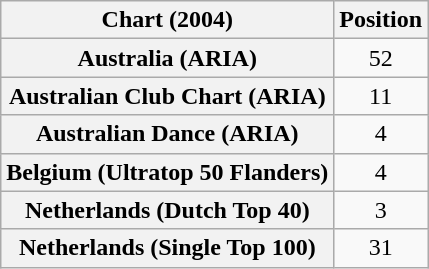<table class="wikitable sortable plainrowheaders" style="text-align:center">
<tr>
<th>Chart (2004)</th>
<th>Position</th>
</tr>
<tr>
<th scope="row">Australia (ARIA)</th>
<td>52</td>
</tr>
<tr>
<th scope="row">Australian Club Chart (ARIA)</th>
<td>11</td>
</tr>
<tr>
<th scope="row">Australian Dance (ARIA)</th>
<td>4</td>
</tr>
<tr>
<th scope="row">Belgium (Ultratop 50 Flanders)</th>
<td>4</td>
</tr>
<tr>
<th scope="row">Netherlands (Dutch Top 40)</th>
<td>3</td>
</tr>
<tr>
<th scope="row">Netherlands (Single Top 100)</th>
<td>31</td>
</tr>
</table>
